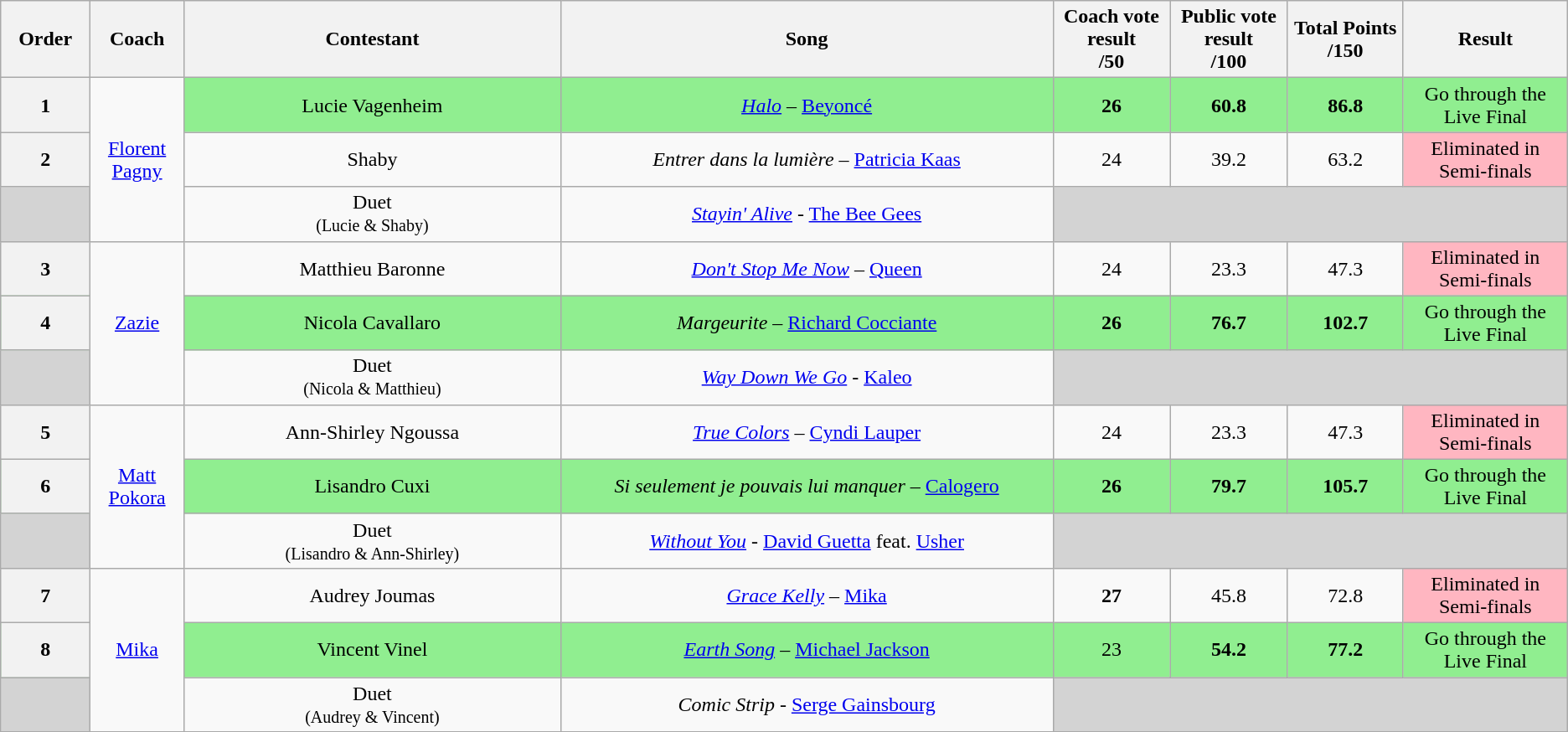<table class="wikitable sortable" style="text-align: center; width: auto;">
<tr>
<th style="width:02%">Order</th>
<th style="width:02%">Coach</th>
<th style="width:13%">Contestant</th>
<th style="width:17%">Song</th>
<th style="width:04%">Coach vote result<br> /50</th>
<th style="width:04%">Public vote result<br> /100</th>
<th style="width:04%">Total Points <br> /150</th>
<th style="width:05%">Result</th>
</tr>
<tr>
<th>1</th>
<td rowspan="3"><a href='#'>Florent Pagny</a></td>
<td style="background:lightgreen">Lucie Vagenheim</td>
<td style="background:lightgreen"><em><a href='#'>Halo</a></em> – <a href='#'>Beyoncé</a></td>
<td style="background:lightgreen"><strong>26</strong></td>
<td style="background:lightgreen"><strong>60.8</strong></td>
<td style="background:lightgreen"><strong>86.8</strong></td>
<td style="background:lightgreen">Go through the Live Final</td>
</tr>
<tr>
<th>2</th>
<td>Shaby</td>
<td><em>Entrer dans la lumière</em> – <a href='#'>Patricia Kaas</a></td>
<td>24</td>
<td>39.2</td>
<td>63.2</td>
<td style="background:lightpink">Eliminated in Semi-finals</td>
</tr>
<tr>
<td style="background:lightgray"></td>
<td>Duet<br><small>(Lucie & Shaby)</small></td>
<td><em><a href='#'>Stayin' Alive</a></em> - <a href='#'>The Bee Gees</a></td>
<td style="background:lightgray" colspan="4"></td>
</tr>
<tr>
<th>3</th>
<td rowspan=3><a href='#'>Zazie</a></td>
<td>Matthieu Baronne</td>
<td><em><a href='#'>Don't Stop Me Now</a></em> – <a href='#'>Queen</a></td>
<td>24</td>
<td>23.3</td>
<td>47.3</td>
<td style="background:lightpink">Eliminated in Semi-finals</td>
</tr>
<tr style="background:lightgreen">
<th>4</th>
<td>Nicola Cavallaro</td>
<td><em>Margeurite</em> – <a href='#'>Richard Cocciante</a></td>
<td><strong>26</strong></td>
<td><strong>76.7</strong></td>
<td><strong>102.7</strong></td>
<td style="background:">Go through the Live Final</td>
</tr>
<tr>
<td style="background:lightgray"></td>
<td>Duet<br><small>(Nicola & Matthieu)</small></td>
<td><em><a href='#'>Way Down We Go</a></em> - <a href='#'>Kaleo</a></td>
<td style="background:lightgray" colspan="4"></td>
</tr>
<tr>
<th>5</th>
<td rowspan=3><a href='#'>Matt Pokora</a></td>
<td>Ann-Shirley Ngoussa</td>
<td><em><a href='#'>True Colors</a></em> – <a href='#'>Cyndi Lauper</a></td>
<td>24</td>
<td>23.3</td>
<td>47.3</td>
<td style="background:lightpink">Eliminated in Semi-finals</td>
</tr>
<tr style="background:lightgreen">
<th>6</th>
<td>Lisandro Cuxi</td>
<td><em>Si seulement je pouvais lui manquer</em> – <a href='#'>Calogero</a></td>
<td><strong>26</strong></td>
<td><strong>79.7</strong></td>
<td><strong>105.7</strong></td>
<td style="background:">Go through the Live Final</td>
</tr>
<tr>
<td style="background:lightgray"></td>
<td>Duet<br><small>(Lisandro & Ann-Shirley)</small></td>
<td><em><a href='#'>Without You</a></em> - <a href='#'>David Guetta</a> feat. <a href='#'>Usher</a></td>
<td style="background:lightgray" colspan="4"></td>
</tr>
<tr>
<th>7</th>
<td rowspan=3><a href='#'>Mika</a></td>
<td>Audrey Joumas</td>
<td><em><a href='#'>Grace Kelly</a></em> – <a href='#'>Mika</a></td>
<td><strong>27</strong></td>
<td>45.8</td>
<td>72.8</td>
<td style="background:lightpink">Eliminated in Semi-finals</td>
</tr>
<tr style="background:lightgreen">
<th>8</th>
<td>Vincent Vinel</td>
<td><em><a href='#'>Earth Song</a></em> – <a href='#'>Michael Jackson</a></td>
<td>23</td>
<td><strong>54.2</strong></td>
<td><strong>77.2</strong></td>
<td style="background:">Go through the Live Final</td>
</tr>
<tr>
<td style="background:lightgray"></td>
<td>Duet<br><small>(Audrey & Vincent)</small></td>
<td><em>Comic Strip</em> - <a href='#'>Serge Gainsbourg</a></td>
<td style="background:lightgray" colspan="4"></td>
</tr>
<tr>
</tr>
</table>
